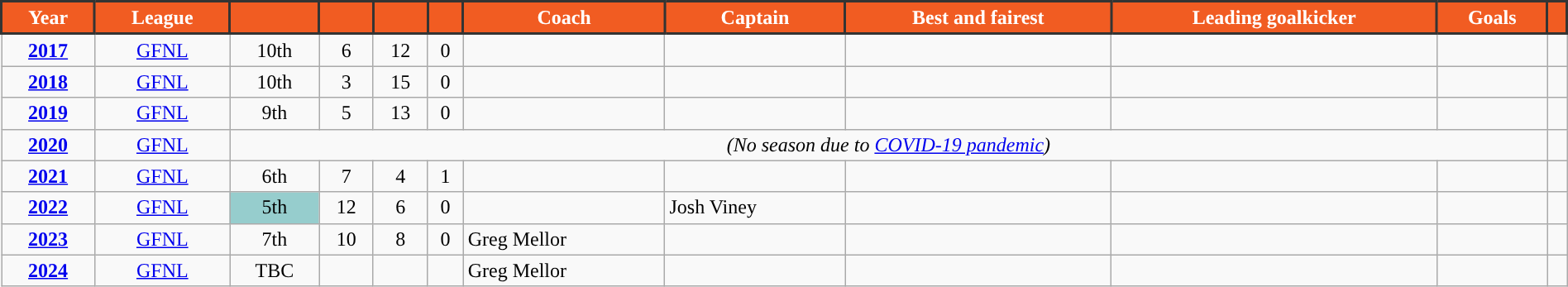<table class="wikitable"; style="width:100%;">
<tr>
<th style="background:#F15C22; color:#FFFFFF; border:solid #343433 2px">Year</th>
<th style="background:#F15C22; color:#FFFFFF; border:solid #343433 2px">League</th>
<th style="background:#F15C22; color:#FFFFFF; border:solid #343433 2px"></th>
<th style="background:#F15C22; color:#FFFFFF; border:solid #343433 2px"></th>
<th style="background:#F15C22; color:#FFFFFF; border:solid #343433 2px"></th>
<th style="background:#F15C22; color:#FFFFFF; border:solid #343433 2px"></th>
<th style="background:#F15C22; color:#FFFFFF; border:solid #343433 2px">Coach</th>
<th style="background:#F15C22; color:#FFFFFF; border:solid #343433 2px">Captain</th>
<th style="background:#F15C22; color:#FFFFFF; border:solid #343433 2px">Best and fairest</th>
<th style="background:#F15C22; color:#FFFFFF; border:solid #343433 2px">Leading goalkicker</th>
<th style="background:#F15C22; color:#FFFFFF; border:solid #343433 2px">Goals</th>
<th style="background:#F15C22; color:#FFFFFF; border:solid #343433 2px"></th>
</tr>
<tr>
<td align="center"><strong><a href='#'>2017</a></strong></td>
<td align="center"><a href='#'>GFNL</a></td>
<td align="center">10th</td>
<td align="center">6</td>
<td align="center">12</td>
<td align="center">0</td>
<td></td>
<td></td>
<td></td>
<td></td>
<td align="center"></td>
<td align="center"></td>
</tr>
<tr>
<td align="center"><strong><a href='#'>2018</a></strong></td>
<td align="center"><a href='#'>GFNL</a></td>
<td align="center">10th</td>
<td align="center">3</td>
<td align="center">15</td>
<td align="center">0</td>
<td></td>
<td></td>
<td></td>
<td></td>
<td align="center"></td>
<td align="center"></td>
</tr>
<tr>
<td align="center"><strong><a href='#'>2019</a></strong></td>
<td align="center"><a href='#'>GFNL</a></td>
<td align="center">9th</td>
<td align="center">5</td>
<td align="center">13</td>
<td align="center">0</td>
<td></td>
<td></td>
<td></td>
<td></td>
<td align="center"></td>
<td align="center"></td>
</tr>
<tr>
<td align="center"><strong><a href='#'>2020</a></strong></td>
<td align="center"><a href='#'>GFNL</a></td>
<td colspan="9"; align="center"><em>(No season due to <a href='#'>COVID-19 pandemic</a>)</em></td>
<td align="center"></td>
</tr>
<tr>
<td align="center"><strong><a href='#'>2021</a></strong></td>
<td align="center"><a href='#'>GFNL</a></td>
<td align="center">6th</td>
<td align="center">7</td>
<td align="center">4</td>
<td align="center">1</td>
<td></td>
<td></td>
<td></td>
<td></td>
<td align="center"></td>
<td align="center"></td>
</tr>
<tr>
<td align="center"><strong><a href='#'>2022</a></strong></td>
<td align="center"><a href='#'>GFNL</a></td>
<td style=background:#96CDCD; align="center">5th</td>
<td align="center">12</td>
<td align="center">6</td>
<td align="center">0</td>
<td></td>
<td>Josh Viney</td>
<td></td>
<td></td>
<td align="center"></td>
<td align="center"></td>
</tr>
<tr>
<td align="center"><strong><a href='#'>2023</a></strong></td>
<td align="center"><a href='#'>GFNL</a></td>
<td align="center">7th</td>
<td align="center">10</td>
<td align="center">8</td>
<td align="center">0</td>
<td>Greg Mellor</td>
<td></td>
<td></td>
<td></td>
<td align="center"></td>
<td align="center"></td>
</tr>
<tr>
<td align="center"><strong><a href='#'>2024</a></strong></td>
<td align="center"><a href='#'>GFNL</a></td>
<td align="center">TBC</td>
<td align="center"></td>
<td align="center"></td>
<td align="center"></td>
<td>Greg Mellor</td>
<td></td>
<td></td>
<td></td>
<td align="center"></td>
<td align="center"></td>
</tr>
</table>
